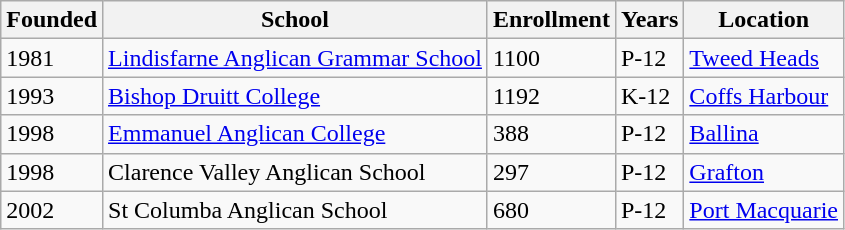<table class="wikitable">
<tr>
<th>Founded</th>
<th>School</th>
<th>Enrollment</th>
<th>Years</th>
<th>Location</th>
</tr>
<tr>
<td>1981</td>
<td><a href='#'>Lindisfarne Anglican Grammar School</a></td>
<td>1100</td>
<td>P-12</td>
<td><a href='#'>Tweed Heads</a></td>
</tr>
<tr>
<td>1993</td>
<td><a href='#'>Bishop Druitt College</a></td>
<td>1192</td>
<td>K-12</td>
<td><a href='#'>Coffs Harbour</a></td>
</tr>
<tr>
<td>1998</td>
<td><a href='#'>Emmanuel Anglican College</a></td>
<td>388</td>
<td>P-12</td>
<td><a href='#'>Ballina</a></td>
</tr>
<tr>
<td>1998</td>
<td>Clarence Valley Anglican School</td>
<td>297</td>
<td>P-12</td>
<td><a href='#'>Grafton</a></td>
</tr>
<tr>
<td>2002</td>
<td>St Columba Anglican School</td>
<td>680</td>
<td>P-12</td>
<td><a href='#'>Port Macquarie</a></td>
</tr>
</table>
